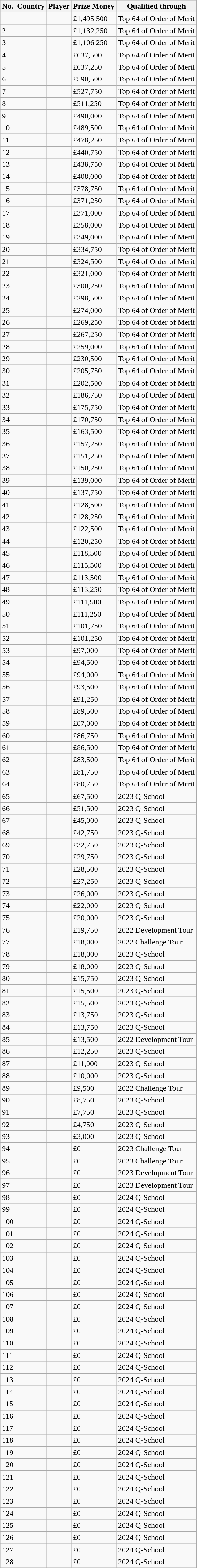<table class="wikitable sortable">
<tr>
<th>No.</th>
<th>Country</th>
<th>Player</th>
<th>Prize Money</th>
<th>Qualified through</th>
</tr>
<tr>
<td>1</td>
<td align=left></td>
<td></td>
<td>£1,495,500</td>
<td>Top 64 of Order of Merit</td>
</tr>
<tr>
<td>2</td>
<td align=left></td>
<td></td>
<td>£1,132,250</td>
<td>Top 64 of Order of Merit</td>
</tr>
<tr>
<td>3</td>
<td align=left></td>
<td></td>
<td>£1,106,250</td>
<td>Top 64 of Order of Merit</td>
</tr>
<tr>
<td>4</td>
<td align=left></td>
<td></td>
<td>£637,500</td>
<td>Top 64 of Order of Merit</td>
</tr>
<tr>
<td>5</td>
<td align=left></td>
<td></td>
<td>£637,250</td>
<td>Top 64 of Order of Merit</td>
</tr>
<tr>
<td>6</td>
<td align=left></td>
<td></td>
<td>£590,500</td>
<td>Top 64 of Order of Merit</td>
</tr>
<tr>
<td>7</td>
<td align=left></td>
<td></td>
<td>£527,750</td>
<td>Top 64 of Order of Merit</td>
</tr>
<tr>
<td>8</td>
<td align=left></td>
<td></td>
<td>£511,250</td>
<td>Top 64 of Order of Merit</td>
</tr>
<tr>
<td>9</td>
<td align=left></td>
<td></td>
<td>£490,000</td>
<td>Top 64 of Order of Merit</td>
</tr>
<tr>
<td>10</td>
<td align=left></td>
<td></td>
<td>£489,500</td>
<td>Top 64 of Order of Merit</td>
</tr>
<tr>
<td>11</td>
<td align=left></td>
<td></td>
<td>£478,250</td>
<td>Top 64 of Order of Merit</td>
</tr>
<tr>
<td>12</td>
<td align=left></td>
<td></td>
<td>£440,750</td>
<td>Top 64 of Order of Merit</td>
</tr>
<tr>
<td>13</td>
<td align=left></td>
<td></td>
<td>£438,750</td>
<td>Top 64 of Order of Merit</td>
</tr>
<tr>
<td>14</td>
<td align=left></td>
<td></td>
<td>£408,000</td>
<td>Top 64 of Order of Merit</td>
</tr>
<tr>
<td>15</td>
<td align=left></td>
<td></td>
<td>£378,750</td>
<td>Top 64 of Order of Merit</td>
</tr>
<tr>
<td>16</td>
<td align=left></td>
<td></td>
<td>£371,250</td>
<td>Top 64 of Order of Merit</td>
</tr>
<tr>
<td>17</td>
<td align=left></td>
<td></td>
<td>£371,000</td>
<td>Top 64 of Order of Merit</td>
</tr>
<tr>
<td>18</td>
<td align=left></td>
<td></td>
<td>£358,000</td>
<td>Top 64 of Order of Merit</td>
</tr>
<tr>
<td>19</td>
<td align=left></td>
<td></td>
<td>£349,000</td>
<td>Top 64 of Order of Merit</td>
</tr>
<tr>
<td>20</td>
<td align=left></td>
<td></td>
<td>£334,750</td>
<td>Top 64 of Order of Merit</td>
</tr>
<tr>
<td>21</td>
<td align=left></td>
<td></td>
<td>£324,500</td>
<td>Top 64 of Order of Merit</td>
</tr>
<tr>
<td>22</td>
<td align=left></td>
<td></td>
<td>£321,000</td>
<td>Top 64 of Order of Merit</td>
</tr>
<tr>
<td>23</td>
<td align=left></td>
<td></td>
<td>£300,250</td>
<td>Top 64 of Order of Merit</td>
</tr>
<tr>
<td>24</td>
<td align=left></td>
<td></td>
<td>£298,500</td>
<td>Top 64 of Order of Merit</td>
</tr>
<tr>
<td>25</td>
<td align=left></td>
<td></td>
<td>£274,000</td>
<td>Top 64 of Order of Merit</td>
</tr>
<tr>
<td>26</td>
<td align=left></td>
<td></td>
<td>£269,250</td>
<td>Top 64 of Order of Merit</td>
</tr>
<tr>
<td>27</td>
<td align=left></td>
<td></td>
<td>£267,250</td>
<td>Top 64 of Order of Merit</td>
</tr>
<tr>
<td>28</td>
<td align=left></td>
<td></td>
<td>£259,000</td>
<td>Top 64 of Order of Merit</td>
</tr>
<tr>
<td>29</td>
<td align=left></td>
<td></td>
<td>£230,500</td>
<td>Top 64 of Order of Merit</td>
</tr>
<tr>
<td>30</td>
<td align=left></td>
<td></td>
<td>£205,750</td>
<td>Top 64 of Order of Merit</td>
</tr>
<tr>
<td>31</td>
<td align=left></td>
<td></td>
<td>£202,500</td>
<td>Top 64 of Order of Merit</td>
</tr>
<tr>
<td>32</td>
<td align=left></td>
<td></td>
<td>£186,750</td>
<td>Top 64 of Order of Merit</td>
</tr>
<tr>
<td>33</td>
<td align=left></td>
<td></td>
<td>£175,750</td>
<td>Top 64 of Order of Merit</td>
</tr>
<tr>
<td>34</td>
<td align=left></td>
<td></td>
<td>£170,750</td>
<td>Top 64 of Order of Merit</td>
</tr>
<tr>
<td>35</td>
<td align=left></td>
<td></td>
<td>£163,500</td>
<td>Top 64 of Order of Merit</td>
</tr>
<tr>
<td>36</td>
<td align=left></td>
<td></td>
<td>£157,250</td>
<td>Top 64 of Order of Merit</td>
</tr>
<tr>
<td>37</td>
<td align=left></td>
<td></td>
<td>£151,250</td>
<td>Top 64 of Order of Merit</td>
</tr>
<tr>
<td>38</td>
<td align=left></td>
<td></td>
<td>£150,250</td>
<td>Top 64 of Order of Merit</td>
</tr>
<tr>
<td>39</td>
<td align=left></td>
<td></td>
<td>£139,000</td>
<td>Top 64 of Order of Merit</td>
</tr>
<tr>
<td>40</td>
<td align=left></td>
<td></td>
<td>£137,750</td>
<td>Top 64 of Order of Merit</td>
</tr>
<tr>
<td>41</td>
<td align=left></td>
<td></td>
<td>£128,500</td>
<td>Top 64 of Order of Merit</td>
</tr>
<tr>
<td>42</td>
<td align=left></td>
<td></td>
<td>£128,250</td>
<td>Top 64 of Order of Merit</td>
</tr>
<tr>
<td>43</td>
<td align=left></td>
<td></td>
<td>£122,500</td>
<td>Top 64 of Order of Merit</td>
</tr>
<tr>
<td>44</td>
<td align=left></td>
<td></td>
<td>£120,250</td>
<td>Top 64 of Order of Merit</td>
</tr>
<tr>
<td>45</td>
<td align=left></td>
<td></td>
<td>£118,500</td>
<td>Top 64 of Order of Merit</td>
</tr>
<tr>
<td>46</td>
<td align=left></td>
<td></td>
<td>£115,500</td>
<td>Top 64 of Order of Merit</td>
</tr>
<tr>
<td>47</td>
<td align=left></td>
<td></td>
<td>£113,500</td>
<td>Top 64 of Order of Merit</td>
</tr>
<tr>
<td>48</td>
<td align=left></td>
<td></td>
<td>£113,250</td>
<td>Top 64 of Order of Merit</td>
</tr>
<tr>
<td>49</td>
<td align=left></td>
<td></td>
<td>£111,500</td>
<td>Top 64 of Order of Merit</td>
</tr>
<tr>
<td>50</td>
<td align=left></td>
<td></td>
<td>£111,250</td>
<td>Top 64 of Order of Merit</td>
</tr>
<tr>
<td>51</td>
<td align=left></td>
<td></td>
<td>£101,750</td>
<td>Top 64 of Order of Merit</td>
</tr>
<tr>
<td>52</td>
<td align=left></td>
<td></td>
<td>£101,250</td>
<td>Top 64 of Order of Merit</td>
</tr>
<tr>
<td>53</td>
<td align=left></td>
<td></td>
<td>£97,000</td>
<td>Top 64 of Order of Merit</td>
</tr>
<tr>
<td>54</td>
<td align=left></td>
<td></td>
<td>£94,500</td>
<td>Top 64 of Order of Merit</td>
</tr>
<tr>
<td>55</td>
<td align=left></td>
<td></td>
<td>£94,000</td>
<td>Top 64 of Order of Merit</td>
</tr>
<tr>
<td>56</td>
<td align=left></td>
<td></td>
<td>£93,500</td>
<td>Top 64 of Order of Merit</td>
</tr>
<tr>
<td>57</td>
<td align=left></td>
<td></td>
<td>£91,250</td>
<td>Top 64 of Order of Merit</td>
</tr>
<tr>
<td>58</td>
<td align=left></td>
<td></td>
<td>£89,500</td>
<td>Top 64 of Order of Merit</td>
</tr>
<tr>
<td>59</td>
<td align=left></td>
<td></td>
<td>£87,000</td>
<td>Top 64 of Order of Merit</td>
</tr>
<tr>
<td>60</td>
<td align=left></td>
<td></td>
<td>£86,750</td>
<td>Top 64 of Order of Merit</td>
</tr>
<tr>
<td>61</td>
<td align=left></td>
<td></td>
<td>£86,500</td>
<td>Top 64 of Order of Merit</td>
</tr>
<tr>
<td>62</td>
<td align=left></td>
<td></td>
<td>£83,500</td>
<td>Top 64 of Order of Merit</td>
</tr>
<tr>
<td>63</td>
<td align=left></td>
<td></td>
<td>£81,750</td>
<td>Top 64 of Order of Merit</td>
</tr>
<tr>
<td>64</td>
<td align=left></td>
<td></td>
<td>£80,750</td>
<td>Top 64 of Order of Merit</td>
</tr>
<tr>
<td>65</td>
<td align=left></td>
<td></td>
<td>£67,500</td>
<td>2023 Q-School</td>
</tr>
<tr>
<td>66</td>
<td align=left></td>
<td></td>
<td>£51,500</td>
<td>2023 Q-School</td>
</tr>
<tr>
<td>67</td>
<td align=left></td>
<td></td>
<td>£45,000</td>
<td>2023 Q-School</td>
</tr>
<tr>
<td>68</td>
<td align=left></td>
<td></td>
<td>£42,750</td>
<td>2023 Q-School</td>
</tr>
<tr>
<td>69</td>
<td align=left></td>
<td></td>
<td>£32,750</td>
<td>2023 Q-School</td>
</tr>
<tr>
<td>70</td>
<td align=left></td>
<td></td>
<td>£29,750</td>
<td>2023 Q-School</td>
</tr>
<tr>
<td>71</td>
<td align=left></td>
<td></td>
<td>£28,500</td>
<td>2023 Q-School</td>
</tr>
<tr>
<td>72</td>
<td align=left></td>
<td></td>
<td>£27,250</td>
<td>2023 Q-School</td>
</tr>
<tr>
<td>73</td>
<td align=left></td>
<td></td>
<td>£26,000</td>
<td>2023 Q-School</td>
</tr>
<tr>
<td>74</td>
<td align=left></td>
<td></td>
<td>£22,000</td>
<td>2023 Q-School</td>
</tr>
<tr>
<td>75</td>
<td align=left></td>
<td></td>
<td>£20,000</td>
<td>2023 Q-School</td>
</tr>
<tr>
<td>76</td>
<td align=left></td>
<td></td>
<td>£19,750</td>
<td>2022 Development Tour</td>
</tr>
<tr>
<td>77</td>
<td align=left></td>
<td></td>
<td>£18,000</td>
<td>2022 Challenge Tour</td>
</tr>
<tr>
<td>78</td>
<td align=left></td>
<td></td>
<td>£18,000</td>
<td>2023 Q-School</td>
</tr>
<tr>
<td>79</td>
<td align=left></td>
<td></td>
<td>£18,000</td>
<td>2023 Q-School</td>
</tr>
<tr>
<td>80</td>
<td align=left></td>
<td></td>
<td>£15,750</td>
<td>2023 Q-School</td>
</tr>
<tr>
<td>81</td>
<td align=left></td>
<td></td>
<td>£15,500</td>
<td>2023 Q-School</td>
</tr>
<tr>
<td>82</td>
<td align=left></td>
<td></td>
<td>£15,500</td>
<td>2023 Q-School</td>
</tr>
<tr>
<td>83</td>
<td align=left></td>
<td></td>
<td>£13,750</td>
<td>2023 Q-School</td>
</tr>
<tr>
<td>84</td>
<td align=left></td>
<td></td>
<td>£13,750</td>
<td>2023 Q-School</td>
</tr>
<tr>
<td>85</td>
<td align=left></td>
<td></td>
<td>£13,500</td>
<td>2022 Development Tour</td>
</tr>
<tr>
<td>86</td>
<td align=left></td>
<td></td>
<td>£12,250</td>
<td>2023 Q-School</td>
</tr>
<tr>
<td>87</td>
<td align=left></td>
<td></td>
<td>£11,000</td>
<td>2023 Q-School</td>
</tr>
<tr>
<td>88</td>
<td align=left></td>
<td></td>
<td>£10,000</td>
<td>2023 Q-School</td>
</tr>
<tr>
<td>89</td>
<td align=left></td>
<td></td>
<td>£9,500</td>
<td>2022 Challenge Tour</td>
</tr>
<tr>
<td>90</td>
<td align=left></td>
<td></td>
<td>£8,750</td>
<td>2023 Q-School</td>
</tr>
<tr>
<td>91</td>
<td align=left></td>
<td></td>
<td>£7,750</td>
<td>2023 Q-School</td>
</tr>
<tr>
<td>92</td>
<td align=left></td>
<td></td>
<td>£4,750</td>
<td>2023 Q-School</td>
</tr>
<tr>
<td>93</td>
<td align=left></td>
<td></td>
<td>£3,000</td>
<td>2023 Q-School</td>
</tr>
<tr>
<td>94</td>
<td align=left></td>
<td></td>
<td>£0</td>
<td>2023 Challenge Tour</td>
</tr>
<tr>
<td>95</td>
<td align=left></td>
<td></td>
<td>£0</td>
<td>2023 Challenge Tour</td>
</tr>
<tr>
<td>96</td>
<td align=left></td>
<td></td>
<td>£0</td>
<td>2023 Development Tour</td>
</tr>
<tr>
<td>97</td>
<td align=left></td>
<td></td>
<td>£0</td>
<td>2023 Development Tour</td>
</tr>
<tr>
<td>98</td>
<td align=left></td>
<td></td>
<td>£0</td>
<td>2024 Q-School</td>
</tr>
<tr>
<td>99</td>
<td align=left></td>
<td></td>
<td>£0</td>
<td>2024 Q-School</td>
</tr>
<tr>
<td>100</td>
<td align=left></td>
<td></td>
<td>£0</td>
<td>2024 Q-School</td>
</tr>
<tr>
<td>101</td>
<td align=left></td>
<td></td>
<td>£0</td>
<td>2024 Q-School</td>
</tr>
<tr>
<td>102</td>
<td align=left></td>
<td></td>
<td>£0</td>
<td>2024 Q-School</td>
</tr>
<tr>
<td>103</td>
<td align=left></td>
<td></td>
<td>£0</td>
<td>2024 Q-School</td>
</tr>
<tr>
<td>104</td>
<td align=left></td>
<td></td>
<td>£0</td>
<td>2024 Q-School</td>
</tr>
<tr>
<td>105</td>
<td align=left></td>
<td></td>
<td>£0</td>
<td>2024 Q-School</td>
</tr>
<tr>
<td>106</td>
<td align=left></td>
<td></td>
<td>£0</td>
<td>2024 Q-School</td>
</tr>
<tr>
<td>107</td>
<td align=left></td>
<td></td>
<td>£0</td>
<td>2024 Q-School</td>
</tr>
<tr>
<td>108</td>
<td align=left></td>
<td></td>
<td>£0</td>
<td>2024 Q-School</td>
</tr>
<tr>
<td>109</td>
<td align=left></td>
<td></td>
<td>£0</td>
<td>2024 Q-School</td>
</tr>
<tr>
<td>110</td>
<td align=left></td>
<td></td>
<td>£0</td>
<td>2024 Q-School</td>
</tr>
<tr>
<td>111</td>
<td align=left></td>
<td></td>
<td>£0</td>
<td>2024 Q-School</td>
</tr>
<tr>
<td>112</td>
<td align=left></td>
<td></td>
<td>£0</td>
<td>2024 Q-School</td>
</tr>
<tr>
<td>113</td>
<td align=left></td>
<td></td>
<td>£0</td>
<td>2024 Q-School</td>
</tr>
<tr>
<td>114</td>
<td align=left></td>
<td></td>
<td>£0</td>
<td>2024 Q-School</td>
</tr>
<tr>
<td>115</td>
<td align=left></td>
<td></td>
<td>£0</td>
<td>2024 Q-School</td>
</tr>
<tr>
<td>116</td>
<td align=left></td>
<td></td>
<td>£0</td>
<td>2024 Q-School</td>
</tr>
<tr>
<td>117</td>
<td align=left></td>
<td></td>
<td>£0</td>
<td>2024 Q-School</td>
</tr>
<tr>
<td>118</td>
<td align=left></td>
<td></td>
<td>£0</td>
<td>2024 Q-School</td>
</tr>
<tr>
<td>119</td>
<td align=left></td>
<td></td>
<td>£0</td>
<td>2024 Q-School</td>
</tr>
<tr>
<td>120</td>
<td align=left></td>
<td></td>
<td>£0</td>
<td>2024 Q-School</td>
</tr>
<tr>
<td>121</td>
<td align=left></td>
<td></td>
<td>£0</td>
<td>2024 Q-School</td>
</tr>
<tr>
<td>122</td>
<td align=left></td>
<td></td>
<td>£0</td>
<td>2024 Q-School</td>
</tr>
<tr>
<td>123</td>
<td align=left></td>
<td></td>
<td>£0</td>
<td>2024 Q-School</td>
</tr>
<tr>
<td>124</td>
<td align=left></td>
<td></td>
<td>£0</td>
<td>2024 Q-School</td>
</tr>
<tr>
<td>125</td>
<td align=left></td>
<td></td>
<td>£0</td>
<td>2024 Q-School</td>
</tr>
<tr>
<td>126</td>
<td align=left></td>
<td></td>
<td>£0</td>
<td>2024 Q-School</td>
</tr>
<tr>
<td>127</td>
<td align=left></td>
<td></td>
<td>£0</td>
<td>2024 Q-School</td>
</tr>
<tr>
<td>128</td>
<td align=left></td>
<td></td>
<td>£0</td>
<td>2024 Q-School</td>
</tr>
</table>
